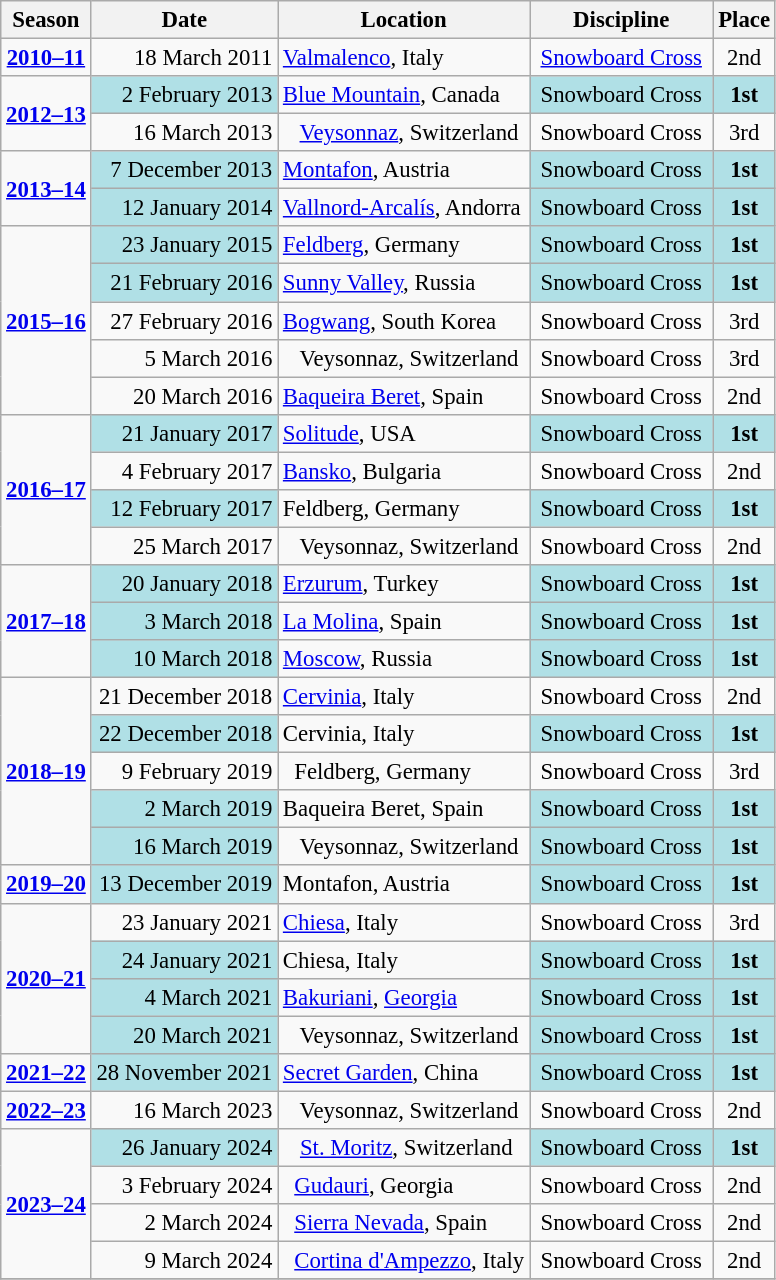<table class="wikitable sortable"  style="text-align:center; font-size:95%;">
<tr>
<th>Season</th>
<th>Date</th>
<th>Location</th>
<th>Discipline</th>
<th>Place</th>
</tr>
<tr>
<td align=center><strong><a href='#'>2010–11</a></strong></td>
<td align=right>18 March 2011</td>
<td align=left> <a href='#'>Valmalenco</a>, Italy</td>
<td> <a href='#'>Snowboard Cross</a> </td>
<td>2nd</td>
</tr>
<tr>
<td rowspan=2 align=center><strong><a href='#'>2012–13</a></strong></td>
<td bgcolor="#BOEOE6" align=right>2 February 2013</td>
<td align=left> <a href='#'>Blue Mountain</a>, Canada</td>
<td bgcolor="#BOEOE6">Snowboard Cross</td>
<td bgcolor="#BOEOE6"><strong>1st</strong></td>
</tr>
<tr>
<td align=right>16 March 2013</td>
<td align=left>   <a href='#'>Veysonnaz</a>, Switzerland</td>
<td>Snowboard Cross</td>
<td>3rd</td>
</tr>
<tr>
<td rowspan=2 align=center><strong><a href='#'>2013–14</a></strong></td>
<td bgcolor="#BOEOE6" align=right>7 December 2013</td>
<td align=left> <a href='#'>Montafon</a>, Austria</td>
<td bgcolor="#BOEOE6">Snowboard Cross</td>
<td bgcolor="#BOEOE6"><strong>1st</strong></td>
</tr>
<tr>
<td bgcolor="#BOEOE6" align=right>12 January 2014</td>
<td align=left> <a href='#'>Vallnord-Arcalís</a>, Andorra</td>
<td bgcolor="#BOEOE6">Snowboard Cross</td>
<td bgcolor="#BOEOE6"><strong>1st</strong></td>
</tr>
<tr>
<td rowspan=5 align=center><strong><a href='#'>2015–16</a></strong></td>
<td bgcolor="#BOEOE6" align=right>23 January 2015</td>
<td align=left> <a href='#'>Feldberg</a>, Germany</td>
<td bgcolor="#BOEOE6">Snowboard Cross</td>
<td bgcolor="#BOEOE6"><strong>1st</strong></td>
</tr>
<tr>
<td bgcolor="#BOEOE6" align=right>21 February 2016</td>
<td align=left> <a href='#'>Sunny Valley</a>, Russia</td>
<td bgcolor="#BOEOE6">Snowboard Cross</td>
<td bgcolor="#BOEOE6"><strong>1st</strong></td>
</tr>
<tr>
<td align=right>27 February 2016</td>
<td align=left> <a href='#'>Bogwang</a>, South Korea</td>
<td>Snowboard Cross</td>
<td>3rd</td>
</tr>
<tr>
<td align=right>5 March 2016</td>
<td align=left>   Veysonnaz, Switzerland</td>
<td>Snowboard Cross</td>
<td>3rd</td>
</tr>
<tr>
<td align=right>20 March 2016</td>
<td align=left> <a href='#'>Baqueira Beret</a>, Spain</td>
<td>Snowboard Cross</td>
<td>2nd</td>
</tr>
<tr>
<td rowspan=4 align=center><strong><a href='#'>2016–17</a></strong></td>
<td bgcolor="#BOEOE6" align=right>21 January 2017</td>
<td align=left> <a href='#'>Solitude</a>, USA</td>
<td bgcolor="#BOEOE6">Snowboard Cross</td>
<td bgcolor="#BOEOE6"><strong>1st</strong></td>
</tr>
<tr>
<td align=right>4 February 2017</td>
<td align=left> <a href='#'>Bansko</a>, Bulgaria</td>
<td>Snowboard Cross</td>
<td>2nd</td>
</tr>
<tr>
<td bgcolor="#BOEOE6" align=right>12 February 2017</td>
<td align=left> Feldberg, Germany</td>
<td bgcolor="#BOEOE6">Snowboard Cross</td>
<td bgcolor="#BOEOE6"><strong>1st</strong></td>
</tr>
<tr>
<td align=right>25 March 2017</td>
<td align=left>   Veysonnaz, Switzerland</td>
<td>Snowboard Cross</td>
<td>2nd</td>
</tr>
<tr>
<td rowspan=3 align=center><strong><a href='#'>2017–18</a></strong></td>
<td bgcolor="#BOEOE6" align=right>20 January 2018</td>
<td align=left> <a href='#'>Erzurum</a>, Turkey</td>
<td bgcolor="#BOEOE6">Snowboard Cross</td>
<td bgcolor="#BOEOE6"><strong>1st</strong></td>
</tr>
<tr>
<td bgcolor="#BOEOE6" align=right>3 March 2018</td>
<td align=left> <a href='#'>La Molina</a>, Spain</td>
<td bgcolor="#BOEOE6">Snowboard Cross</td>
<td bgcolor="#BOEOE6"><strong>1st</strong></td>
</tr>
<tr>
<td bgcolor="#BOEOE6" align=right>10 March 2018</td>
<td align=left> <a href='#'>Moscow</a>, Russia</td>
<td bgcolor="#BOEOE6">Snowboard Cross</td>
<td bgcolor="#BOEOE6"><strong>1st</strong></td>
</tr>
<tr>
<td rowspan=5 align=center><strong><a href='#'>2018–19</a></strong></td>
<td align=right>21 December 2018</td>
<td align=left> <a href='#'>Cervinia</a>, Italy</td>
<td>Snowboard Cross</td>
<td>2nd</td>
</tr>
<tr>
<td bgcolor="#BOEOE6" align=right>22 December 2018</td>
<td align=left> Cervinia, Italy</td>
<td bgcolor="#BOEOE6">Snowboard Cross</td>
<td bgcolor="#BOEOE6"><strong>1st</strong></td>
</tr>
<tr>
<td align=right>9 February 2019</td>
<td align=left>  Feldberg, Germany</td>
<td>Snowboard Cross</td>
<td>3rd</td>
</tr>
<tr>
<td bgcolor="#BOEOE6" align=right>2 March 2019</td>
<td align=left> Baqueira Beret, Spain</td>
<td bgcolor="#BOEOE6">Snowboard Cross</td>
<td bgcolor="#BOEOE6"><strong>1st</strong></td>
</tr>
<tr>
<td bgcolor="#BOEOE6" align=right>16 March 2019</td>
<td align=left>   Veysonnaz, Switzerland</td>
<td bgcolor="#BOEOE6">Snowboard Cross</td>
<td bgcolor="#BOEOE6"><strong>1st</strong></td>
</tr>
<tr>
<td align=center><strong><a href='#'>2019–20</a></strong></td>
<td bgcolor="#BOEOE6" align=right>13 December 2019</td>
<td align=left> Montafon, Austria</td>
<td bgcolor="#BOEOE6">Snowboard Cross</td>
<td bgcolor="#BOEOE6"><strong>1st</strong></td>
</tr>
<tr>
<td rowspan=4 align=center><strong><a href='#'>2020–21</a></strong></td>
<td align=right>23 January 2021</td>
<td align=left> <a href='#'>Chiesa</a>, Italy</td>
<td>Snowboard Cross</td>
<td>3rd</td>
</tr>
<tr>
<td bgcolor="#BOEOE6" align=right>24 January 2021</td>
<td align=left> Chiesa, Italy</td>
<td bgcolor="#BOEOE6">Snowboard Cross</td>
<td bgcolor="#BOEOE6"><strong>1st</strong></td>
</tr>
<tr>
<td bgcolor="#BOEOE6" align=right>4 March 2021</td>
<td align=left> <a href='#'>Bakuriani</a>, <a href='#'>Georgia</a></td>
<td bgcolor="#BOEOE6">Snowboard Cross</td>
<td bgcolor="#BOEOE6"><strong>1st</strong></td>
</tr>
<tr>
<td bgcolor="#BOEOE6" align=right>20 March 2021</td>
<td align=left>   Veysonnaz, Switzerland</td>
<td bgcolor="#BOEOE6">Snowboard Cross</td>
<td bgcolor="#BOEOE6"><strong>1st</strong></td>
</tr>
<tr>
<td align=center><strong><a href='#'>2021–22</a></strong></td>
<td bgcolor="#BOEOE6" align=right>28 November 2021</td>
<td align=left> <a href='#'>Secret Garden</a>, China</td>
<td bgcolor="#BOEOE6">Snowboard Cross</td>
<td bgcolor="#BOEOE6"><strong>1st</strong></td>
</tr>
<tr>
<td align=center><strong><a href='#'>2022–23</a></strong></td>
<td align=right>16 March 2023</td>
<td align=left>   Veysonnaz, Switzerland</td>
<td>Snowboard Cross</td>
<td>2nd</td>
</tr>
<tr>
<td rowspan=4 align=center><strong><a href='#'>2023–24</a></strong></td>
<td bgcolor="#BOEOE6" align=right>26 January 2024</td>
<td align=left>   <a href='#'>St. Moritz</a>, Switzerland</td>
<td bgcolor="#BOEOE6">Snowboard Cross</td>
<td bgcolor="#BOEOE6"><strong>1st</strong></td>
</tr>
<tr>
<td align=right>3 February 2024</td>
<td align=left>  <a href='#'>Gudauri</a>, Georgia</td>
<td>Snowboard Cross</td>
<td>2nd</td>
</tr>
<tr>
<td align=right>2 March 2024</td>
<td align=left>  <a href='#'>Sierra Nevada</a>, Spain</td>
<td>Snowboard Cross</td>
<td>2nd</td>
</tr>
<tr>
<td align=right>9 March 2024</td>
<td align=left>  <a href='#'>Cortina d'Ampezzo</a>, Italy</td>
<td>Snowboard Cross</td>
<td>2nd</td>
</tr>
<tr>
</tr>
</table>
